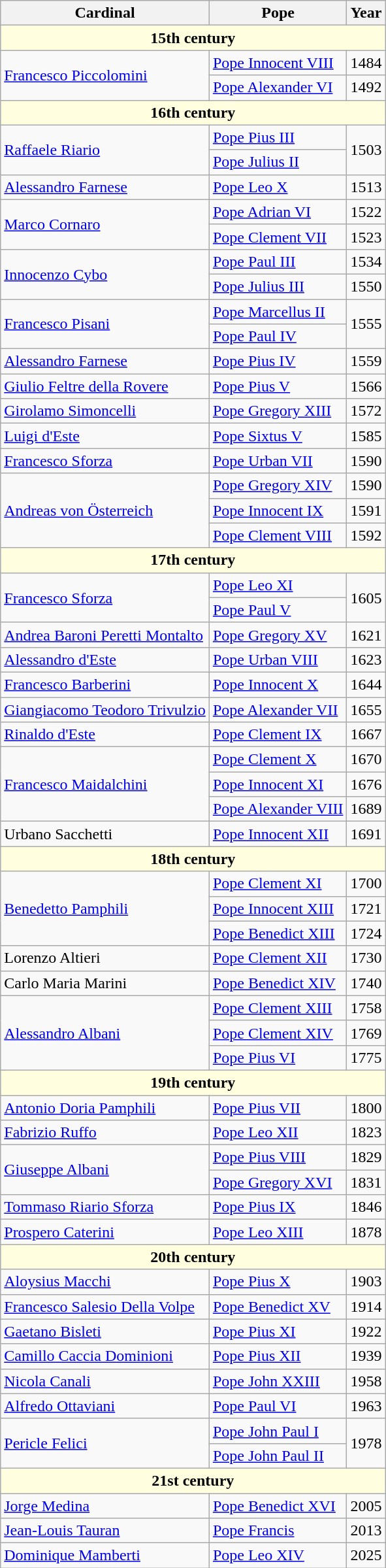<table class="wikitable sortable">
<tr>
<th>Cardinal</th>
<th>Pope</th>
<th>Year</th>
</tr>
<tr>
<th colspan=3 style="background:#FFFFE0;">15th century</th>
</tr>
<tr>
<td rowspan=2><a href='#'>Francesco Piccolomini</a></td>
<td><a href='#'>Pope Innocent VIII</a></td>
<td>1484</td>
</tr>
<tr>
<td><a href='#'>Pope Alexander VI</a></td>
<td>1492</td>
</tr>
<tr>
<th colspan=3 style="background:#FFFFE0;">16th century</th>
</tr>
<tr>
<td rowspan=2><a href='#'>Raffaele Riario</a></td>
<td><a href='#'>Pope Pius III</a></td>
<td rowspan=2>1503</td>
</tr>
<tr>
<td><a href='#'>Pope Julius II</a></td>
</tr>
<tr>
<td><a href='#'>Alessandro Farnese</a></td>
<td><a href='#'>Pope Leo X</a></td>
<td>1513</td>
</tr>
<tr>
<td rowspan=2><a href='#'>Marco Cornaro</a></td>
<td><a href='#'>Pope Adrian VI</a></td>
<td>1522</td>
</tr>
<tr>
<td><a href='#'>Pope Clement VII</a></td>
<td>1523</td>
</tr>
<tr>
<td rowspan=2><a href='#'>Innocenzo Cybo</a></td>
<td><a href='#'>Pope Paul III</a></td>
<td>1534</td>
</tr>
<tr>
<td><a href='#'>Pope Julius III</a></td>
<td>1550</td>
</tr>
<tr>
<td rowspan=2><a href='#'>Francesco Pisani</a></td>
<td><a href='#'>Pope Marcellus II</a></td>
<td rowspan=2>1555</td>
</tr>
<tr>
<td><a href='#'>Pope Paul IV</a></td>
</tr>
<tr>
<td><a href='#'>Alessandro Farnese</a></td>
<td><a href='#'>Pope Pius IV</a></td>
<td>1559</td>
</tr>
<tr>
<td><a href='#'>Giulio Feltre della Rovere</a></td>
<td><a href='#'>Pope Pius V</a></td>
<td>1566</td>
</tr>
<tr>
<td><a href='#'>Girolamo Simoncelli</a></td>
<td><a href='#'>Pope Gregory XIII</a></td>
<td>1572</td>
</tr>
<tr>
<td><a href='#'>Luigi d'Este</a></td>
<td><a href='#'>Pope Sixtus V</a></td>
<td>1585</td>
</tr>
<tr>
<td><a href='#'>Francesco Sforza</a></td>
<td><a href='#'>Pope Urban VII</a></td>
<td>1590</td>
</tr>
<tr>
<td rowspan=3><a href='#'>Andreas von Österreich</a></td>
<td><a href='#'>Pope Gregory XIV</a></td>
<td>1590</td>
</tr>
<tr>
<td><a href='#'>Pope Innocent IX</a></td>
<td>1591</td>
</tr>
<tr>
<td><a href='#'>Pope Clement VIII</a></td>
<td>1592</td>
</tr>
<tr>
<th colspan=3 style="background:#FFFFE0;">17th century</th>
</tr>
<tr>
<td rowspan=2><a href='#'>Francesco Sforza</a></td>
<td><a href='#'>Pope Leo XI</a></td>
<td rowspan=2>1605</td>
</tr>
<tr>
<td><a href='#'>Pope Paul V</a></td>
</tr>
<tr>
<td><a href='#'>Andrea Baroni Peretti Montalto</a></td>
<td><a href='#'>Pope Gregory XV</a></td>
<td>1621</td>
</tr>
<tr>
<td><a href='#'>Alessandro d'Este</a></td>
<td><a href='#'>Pope Urban VIII</a></td>
<td>1623</td>
</tr>
<tr>
<td><a href='#'>Francesco Barberini</a></td>
<td><a href='#'>Pope Innocent X</a></td>
<td>1644</td>
</tr>
<tr>
<td><a href='#'>Giangiacomo Teodoro Trivulzio</a></td>
<td><a href='#'>Pope Alexander VII</a></td>
<td>1655</td>
</tr>
<tr>
<td><a href='#'>Rinaldo d'Este</a></td>
<td><a href='#'>Pope Clement IX</a></td>
<td>1667</td>
</tr>
<tr>
<td rowspan=3><a href='#'>Francesco Maidalchini</a></td>
<td><a href='#'>Pope Clement X</a></td>
<td>1670</td>
</tr>
<tr>
<td><a href='#'>Pope Innocent XI</a></td>
<td>1676</td>
</tr>
<tr>
<td><a href='#'>Pope Alexander VIII</a></td>
<td>1689</td>
</tr>
<tr>
<td>Urbano Sacchetti</td>
<td><a href='#'>Pope Innocent XII</a></td>
<td>1691</td>
</tr>
<tr>
<th colspan=3 style="background:#FFFFE0;">18th century</th>
</tr>
<tr>
<td rowspan=3><a href='#'>Benedetto Pamphili</a></td>
<td><a href='#'>Pope Clement XI</a></td>
<td>1700</td>
</tr>
<tr>
<td><a href='#'>Pope Innocent XIII</a></td>
<td>1721</td>
</tr>
<tr>
<td><a href='#'>Pope Benedict XIII</a></td>
<td>1724</td>
</tr>
<tr>
<td>Lorenzo Altieri</td>
<td><a href='#'>Pope Clement XII</a></td>
<td>1730</td>
</tr>
<tr>
<td>Carlo Maria Marini</td>
<td><a href='#'>Pope Benedict XIV</a></td>
<td>1740</td>
</tr>
<tr>
<td rowspan=3><a href='#'>Alessandro Albani</a></td>
<td><a href='#'>Pope Clement XIII</a></td>
<td>1758</td>
</tr>
<tr>
<td><a href='#'>Pope Clement XIV</a></td>
<td>1769</td>
</tr>
<tr>
<td><a href='#'>Pope Pius VI</a></td>
<td>1775</td>
</tr>
<tr>
<th colspan=3 style="background:#FFFFE0;">19th century</th>
</tr>
<tr>
<td><a href='#'>Antonio Doria Pamphili</a></td>
<td><a href='#'>Pope Pius VII</a></td>
<td>1800</td>
</tr>
<tr>
<td><a href='#'>Fabrizio Ruffo</a></td>
<td><a href='#'>Pope Leo XII</a></td>
<td>1823</td>
</tr>
<tr>
<td rowspan=2><a href='#'>Giuseppe Albani</a></td>
<td><a href='#'>Pope Pius VIII</a></td>
<td>1829</td>
</tr>
<tr>
<td><a href='#'>Pope Gregory XVI</a></td>
<td>1831</td>
</tr>
<tr>
<td><a href='#'>Tommaso Riario Sforza</a></td>
<td><a href='#'>Pope Pius IX</a></td>
<td>1846</td>
</tr>
<tr>
<td><a href='#'>Prospero Caterini</a></td>
<td><a href='#'>Pope Leo XIII</a></td>
<td>1878</td>
</tr>
<tr>
<th colspan=3 style="background:#FFFFE0;">20th century</th>
</tr>
<tr>
<td><a href='#'>Aloysius Macchi</a></td>
<td><a href='#'>Pope Pius X</a></td>
<td>1903</td>
</tr>
<tr>
<td><a href='#'>Francesco Salesio Della Volpe</a></td>
<td><a href='#'>Pope Benedict XV</a></td>
<td>1914</td>
</tr>
<tr>
<td><a href='#'>Gaetano Bisleti</a></td>
<td><a href='#'>Pope Pius XI</a></td>
<td>1922</td>
</tr>
<tr>
<td><a href='#'>Camillo Caccia Dominioni</a></td>
<td><a href='#'>Pope Pius XII</a></td>
<td>1939</td>
</tr>
<tr>
<td><a href='#'>Nicola Canali</a></td>
<td><a href='#'>Pope John XXIII</a></td>
<td>1958</td>
</tr>
<tr>
<td><a href='#'>Alfredo Ottaviani</a></td>
<td><a href='#'>Pope Paul VI</a></td>
<td>1963</td>
</tr>
<tr>
<td rowspan=2><a href='#'>Pericle Felici</a></td>
<td><a href='#'>Pope John Paul I</a></td>
<td rowspan=2>1978</td>
</tr>
<tr>
<td><a href='#'>Pope John Paul II</a></td>
</tr>
<tr>
<th colspan=3 style="background:#FFFFE0;">21st century</th>
</tr>
<tr>
<td><a href='#'>Jorge Medina</a></td>
<td><a href='#'>Pope Benedict XVI</a></td>
<td>2005</td>
</tr>
<tr>
<td><a href='#'>Jean-Louis Tauran</a></td>
<td><a href='#'>Pope Francis</a></td>
<td>2013</td>
</tr>
<tr>
<td><a href='#'>Dominique Mamberti</a></td>
<td><a href='#'>Pope Leo XIV</a></td>
<td>2025</td>
</tr>
</table>
